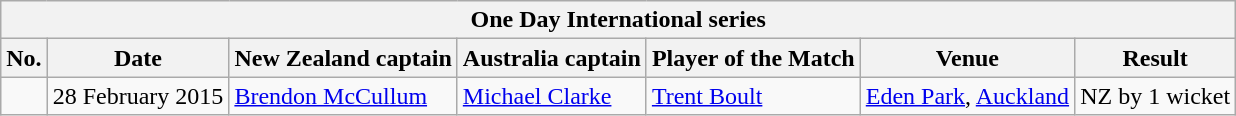<table class="wikitable">
<tr>
<th colspan="7">One Day International series</th>
</tr>
<tr>
<th>No.</th>
<th>Date</th>
<th>New Zealand captain</th>
<th>Australia captain</th>
<th>Player of the Match</th>
<th>Venue</th>
<th>Result</th>
</tr>
<tr>
<td></td>
<td>28 February 2015</td>
<td><a href='#'>Brendon McCullum</a></td>
<td><a href='#'>Michael Clarke</a></td>
<td><a href='#'>Trent Boult</a></td>
<td><a href='#'>Eden Park</a>, <a href='#'>Auckland</a></td>
<td>NZ by 1 wicket</td>
</tr>
</table>
